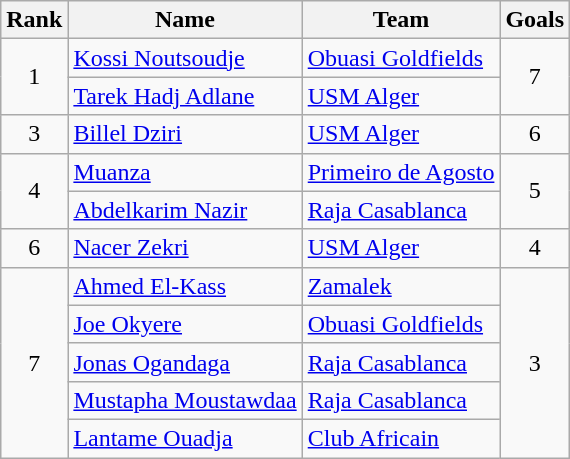<table class="wikitable" style="text-align:center">
<tr>
<th>Rank</th>
<th>Name</th>
<th>Team</th>
<th>Goals</th>
</tr>
<tr>
<td rowspan=2>1</td>
<td align="left"> <a href='#'>Kossi Noutsoudje</a></td>
<td align="left"> <a href='#'>Obuasi Goldfields</a></td>
<td rowspan=2>7</td>
</tr>
<tr>
<td align="left"> <a href='#'>Tarek Hadj Adlane</a></td>
<td align="left"> <a href='#'>USM Alger</a></td>
</tr>
<tr>
<td rowspan=1>3</td>
<td align="left"> <a href='#'>Billel Dziri</a></td>
<td align="left"> <a href='#'>USM Alger</a></td>
<td>6</td>
</tr>
<tr>
<td rowspan=2>4</td>
<td align="left"> <a href='#'>Muanza</a></td>
<td align="left"> <a href='#'>Primeiro de Agosto</a></td>
<td rowspan=2>5</td>
</tr>
<tr>
<td align="left"> <a href='#'>Abdelkarim Nazir</a></td>
<td align="left"> <a href='#'>Raja Casablanca</a></td>
</tr>
<tr>
<td rowspan=1>6</td>
<td align="left"> <a href='#'>Nacer Zekri</a></td>
<td align="left"> <a href='#'>USM Alger</a></td>
<td>4</td>
</tr>
<tr>
<td rowspan=5>7</td>
<td align="left"> <a href='#'>Ahmed El-Kass</a></td>
<td align="left"> <a href='#'>Zamalek</a></td>
<td rowspan=5>3</td>
</tr>
<tr>
<td align="left"> <a href='#'>Joe Okyere</a></td>
<td align="left"> <a href='#'>Obuasi Goldfields</a></td>
</tr>
<tr>
<td align="left"> <a href='#'>Jonas Ogandaga</a></td>
<td align="left"> <a href='#'>Raja Casablanca</a></td>
</tr>
<tr>
<td align="left"> <a href='#'>Mustapha Moustawdaa</a></td>
<td align="left"> <a href='#'>Raja Casablanca</a></td>
</tr>
<tr>
<td align="left"> <a href='#'>Lantame Ouadja</a></td>
<td align="left"> <a href='#'>Club Africain</a></td>
</tr>
</table>
